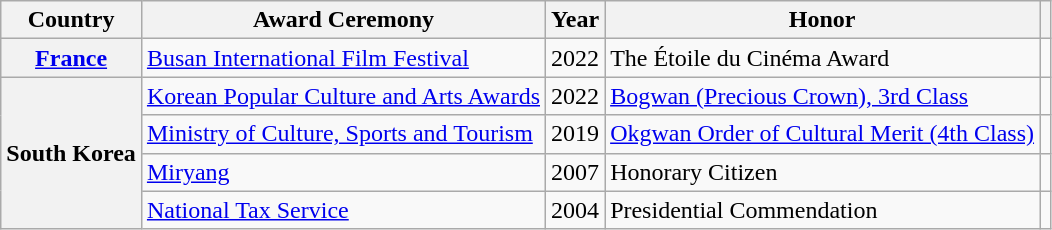<table class="wikitable plainrowheaders sortable">
<tr>
<th scope="col">Country</th>
<th>Award Ceremony</th>
<th scope="col">Year</th>
<th scope="col">Honor</th>
<th class="unsortable" scope="col"></th>
</tr>
<tr>
<th scope="row"><a href='#'>France</a></th>
<td><a href='#'>Busan International Film Festival</a></td>
<td style="text-align:center">2022</td>
<td>The Étoile du Cinéma Award</td>
<td></td>
</tr>
<tr>
<th scope="row" rowspan="4">South Korea</th>
<td><a href='#'>Korean Popular Culture and Arts Awards</a></td>
<td style="text-align:center">2022</td>
<td><a href='#'>Bogwan (Precious Crown), 3rd Class</a></td>
<td style="text-align:center"></td>
</tr>
<tr>
<td><a href='#'>Ministry of Culture, Sports and Tourism</a></td>
<td style="text-align:center">2019</td>
<td><a href='#'>Okgwan Order of Cultural Merit (4th Class)</a></td>
<td style="text-align:center"></td>
</tr>
<tr>
<td><a href='#'>Miryang</a></td>
<td style="text-align:center">2007</td>
<td>Honorary Citizen</td>
<td style="text-align:center"></td>
</tr>
<tr>
<td><a href='#'>National Tax Service</a></td>
<td style="text-align:center">2004</td>
<td>Presidential Commendation</td>
<td style="text-align:center"></td>
</tr>
</table>
